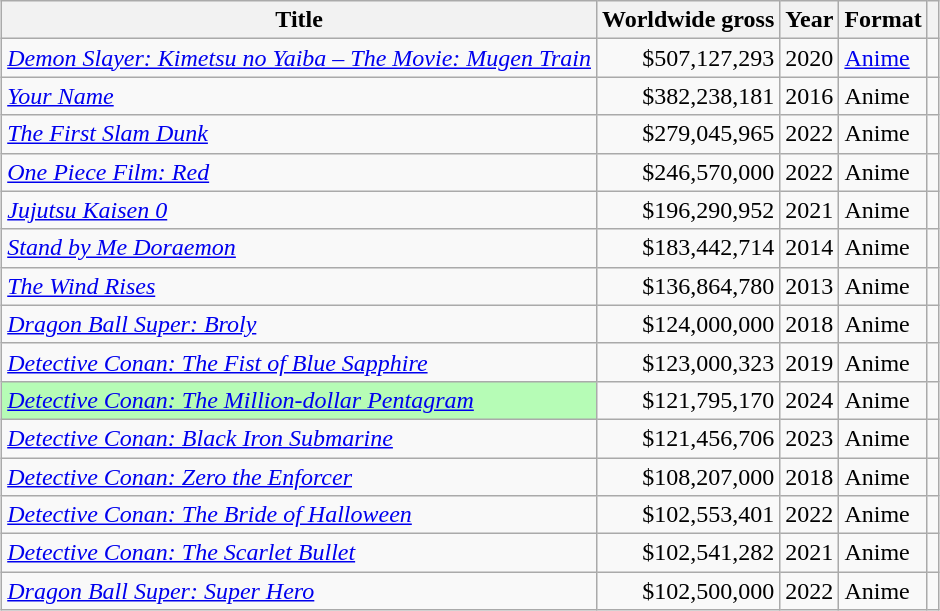<table class="wikitable sortable plainrowheaders static-row-numbers" style="margin:auto; margin:auto">
<tr>
<th scope="col">Title</th>
<th scope="col">Worldwide gross</th>
<th scope="col">Year</th>
<th>Format</th>
<th scope="col" class="unsortable"></th>
</tr>
<tr>
<td scope="row"><em><a href='#'>Demon Slayer: Kimetsu no Yaiba – The Movie: Mugen Train</a></em></td>
<td align="right">$507,127,293</td>
<td style="text-align:center;">2020</td>
<td><a href='#'>Anime</a></td>
<td style="text-align:center"></td>
</tr>
<tr>
<td scope="row"><em><a href='#'>Your Name</a></em></td>
<td align="right">$382,238,181</td>
<td style="text-align:center;">2016</td>
<td>Anime</td>
<td style="text-align:center;"></td>
</tr>
<tr>
<td scope="row"><em><a href='#'>The First Slam Dunk</a></em></td>
<td align="right">$279,045,965</td>
<td style="text-align:center;">2022</td>
<td>Anime</td>
<td style="text-align:center;"></td>
</tr>
<tr>
<td scope="row"><em><a href='#'>One Piece Film: Red</a></em></td>
<td align="right">$246,570,000</td>
<td style="text-align:center;">2022</td>
<td>Anime</td>
<td style="text-align:center;"></td>
</tr>
<tr>
<td scope="row"><em><a href='#'>Jujutsu Kaisen 0</a></em></td>
<td align="right">$196,290,952</td>
<td style="text-align:center;">2021</td>
<td>Anime</td>
<td style="text-align:center;"></td>
</tr>
<tr>
<td scope="row"><em><a href='#'>Stand by Me Doraemon</a></em></td>
<td align="right">$183,442,714</td>
<td style="text-align:center;">2014</td>
<td>Anime</td>
<td style="text-align:center;"></td>
</tr>
<tr>
<td scope="row"><em><a href='#'>The Wind Rises</a></em></td>
<td align="right">$136,864,780</td>
<td style="text-align:center;">2013</td>
<td>Anime</td>
<td style="text-align:center;"></td>
</tr>
<tr>
<td scope="row"><em><a href='#'>Dragon Ball Super: Broly</a></em></td>
<td align="right">$124,000,000</td>
<td style="text-align:center;">2018</td>
<td>Anime</td>
<td style="text-align:center;"></td>
</tr>
<tr>
<td scope="row"><em><a href='#'>Detective Conan: The Fist of Blue Sapphire</a></em></td>
<td align="right">$123,000,323</td>
<td style="text-align:center;">2019</td>
<td>Anime</td>
<td style="text-align:center;"></td>
</tr>
<tr>
<td scope="row" style="background:#b6fcb6;"><em><a href='#'>Detective Conan: The Million-dollar Pentagram</a></em> </td>
<td align="right">$121,795,170</td>
<td style="text-align:center;">2024</td>
<td>Anime</td>
<td style="text-align:center;"></td>
</tr>
<tr>
<td scope="row"><em><a href='#'>Detective Conan: Black Iron Submarine</a></em></td>
<td align="right">$121,456,706</td>
<td style="text-align:center;">2023</td>
<td>Anime</td>
<td style="text-align:center;"></td>
</tr>
<tr>
<td scope="row"><em><a href='#'>Detective Conan: Zero the Enforcer</a></em></td>
<td align="right">$108,207,000</td>
<td style="text-align:center;">2018</td>
<td>Anime</td>
<td style="text-align:center;"></td>
</tr>
<tr>
<td scope="row"><em><a href='#'>Detective Conan: The Bride of Halloween</a></em></td>
<td align="right">$102,553,401</td>
<td style="text-align:center;">2022</td>
<td>Anime</td>
<td style="text-align:center;"></td>
</tr>
<tr>
<td scope="row"><em><a href='#'>Detective Conan: The Scarlet Bullet</a></em></td>
<td align="right">$102,541,282</td>
<td style="text-align:center;">2021</td>
<td>Anime</td>
<td style="text-align:center;"></td>
</tr>
<tr>
<td scope="row"><em><a href='#'>Dragon Ball Super: Super Hero</a></em></td>
<td align="right">$102,500,000</td>
<td style="text-align:center;">2022</td>
<td>Anime</td>
<td style="text-align:center;"></td>
</tr>
</table>
